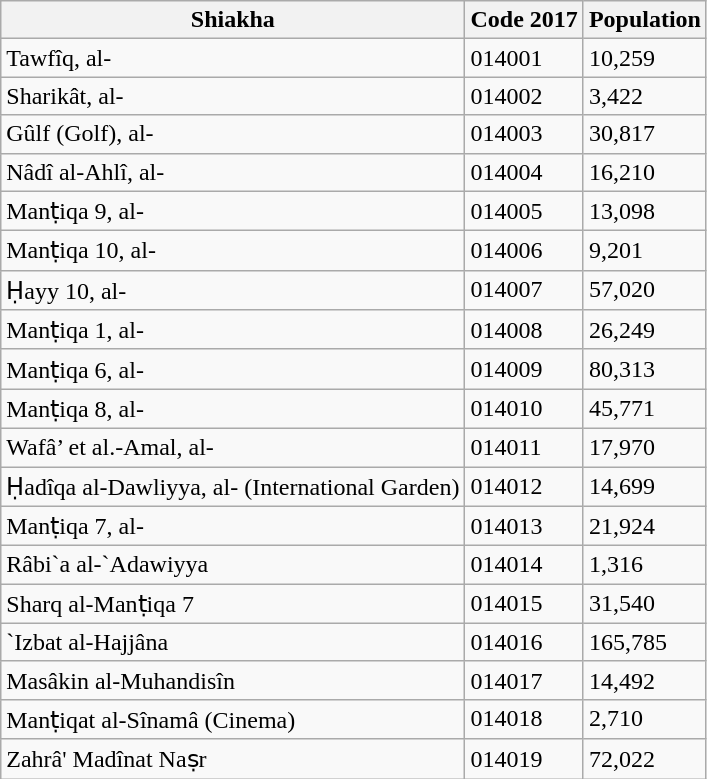<table class="wikitable">
<tr>
<th colspan="1" rowspan="1">Shiakha</th>
<th colspan="1" rowspan="1">Code 2017</th>
<th colspan="1" rowspan="1">Population</th>
</tr>
<tr>
<td>Tawfîq, al-</td>
<td>014001</td>
<td>10,259</td>
</tr>
<tr>
<td>Sharikât, al-</td>
<td>014002</td>
<td>3,422</td>
</tr>
<tr>
<td>Gûlf (Golf), al-</td>
<td>014003</td>
<td>30,817</td>
</tr>
<tr>
<td>Nâdî al-Ahlî, al-</td>
<td>014004</td>
<td>16,210</td>
</tr>
<tr>
<td>Manṭiqa 9, al-</td>
<td>014005</td>
<td>13,098</td>
</tr>
<tr>
<td>Manṭiqa 10, al-</td>
<td>014006</td>
<td>9,201</td>
</tr>
<tr>
<td>Ḥayy 10, al-</td>
<td>014007</td>
<td>57,020</td>
</tr>
<tr>
<td>Manṭiqa 1, al-</td>
<td>014008</td>
<td>26,249</td>
</tr>
<tr>
<td>Manṭiqa 6, al-</td>
<td>014009</td>
<td>80,313</td>
</tr>
<tr>
<td>Manṭiqa 8, al-</td>
<td>014010</td>
<td>45,771</td>
</tr>
<tr>
<td>Wafâ’ et al.-Amal, al-</td>
<td>014011</td>
<td>17,970</td>
</tr>
<tr>
<td>Ḥadîqa al-Dawliyya, al- (International Garden)</td>
<td>014012</td>
<td>14,699</td>
</tr>
<tr>
<td>Manṭiqa 7, al-</td>
<td>014013</td>
<td>21,924</td>
</tr>
<tr>
<td>Râbi`a al-`Adawiyya</td>
<td>014014</td>
<td>1,316</td>
</tr>
<tr>
<td>Sharq al-Manṭiqa 7</td>
<td>014015</td>
<td>31,540</td>
</tr>
<tr>
<td>`Izbat al-Hajjâna</td>
<td>014016</td>
<td>165,785</td>
</tr>
<tr>
<td>Masâkin al-Muhandisîn</td>
<td>014017</td>
<td>14,492</td>
</tr>
<tr>
<td>Manṭiqat al-Sînamâ (Cinema)</td>
<td>014018</td>
<td>2,710</td>
</tr>
<tr>
<td>Zahrâ' Madînat Naṣr</td>
<td>014019</td>
<td>72,022</td>
</tr>
</table>
